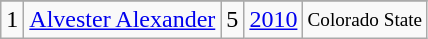<table class="wikitable">
<tr>
</tr>
<tr>
<td>1</td>
<td><a href='#'>Alvester Alexander</a></td>
<td>5</td>
<td><a href='#'>2010</a></td>
<td style="font-size:80%;">Colorado State</td>
</tr>
</table>
